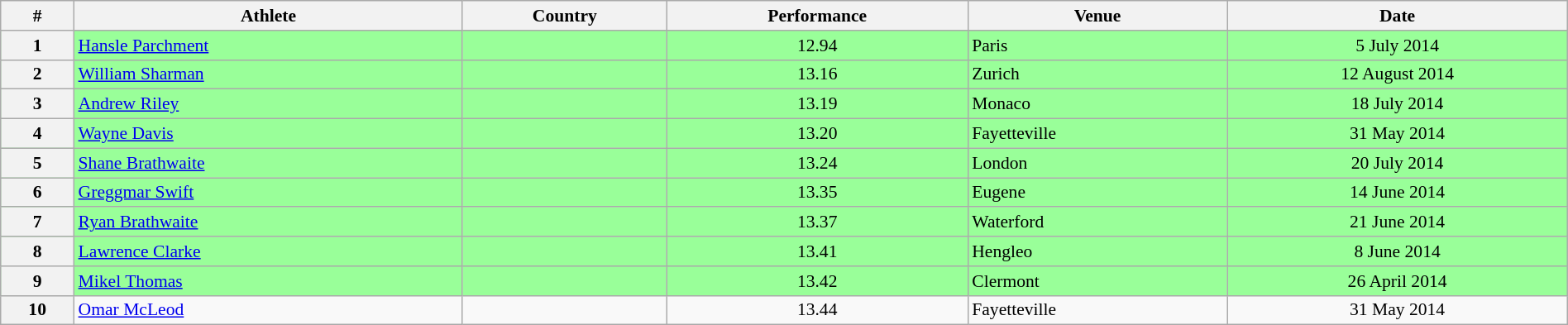<table class="wikitable" width=100% style="font-size:90%; text-align:center;">
<tr>
<th>#</th>
<th>Athlete</th>
<th>Country</th>
<th>Performance</th>
<th>Venue</th>
<th>Date</th>
</tr>
<tr bgcolor="99FF99">
<th>1</th>
<td align=left><a href='#'>Hansle Parchment</a></td>
<td align=left></td>
<td>12.94</td>
<td align=left> Paris</td>
<td>5 July 2014</td>
</tr>
<tr bgcolor="99FF99">
<th>2</th>
<td align=left><a href='#'>William Sharman</a></td>
<td align=left></td>
<td>13.16</td>
<td align=left> Zurich</td>
<td>12 August 2014</td>
</tr>
<tr bgcolor="99FF99">
<th>3</th>
<td align=left><a href='#'>Andrew Riley</a></td>
<td align=left></td>
<td>13.19</td>
<td align=left> Monaco</td>
<td>18 July 2014</td>
</tr>
<tr bgcolor="99FF99">
<th>4</th>
<td align=left><a href='#'>Wayne Davis</a></td>
<td align=left></td>
<td>13.20</td>
<td align=left> Fayetteville</td>
<td>31 May 2014</td>
</tr>
<tr bgcolor="99FF99">
<th>5</th>
<td align=left><a href='#'>Shane Brathwaite</a></td>
<td align=left></td>
<td>13.24</td>
<td align=left> London</td>
<td>20 July 2014</td>
</tr>
<tr bgcolor="99FF99">
<th>6</th>
<td align=left><a href='#'>Greggmar Swift</a></td>
<td align=left></td>
<td>13.35</td>
<td align=left> Eugene</td>
<td>14 June 2014</td>
</tr>
<tr bgcolor="99FF99">
<th>7</th>
<td align=left><a href='#'>Ryan Brathwaite</a></td>
<td align=left></td>
<td>13.37</td>
<td align=left> Waterford</td>
<td>21 June 2014</td>
</tr>
<tr bgcolor="99FF99">
<th>8</th>
<td align=left><a href='#'>Lawrence Clarke</a></td>
<td align=left></td>
<td>13.41</td>
<td align=left> Hengleo</td>
<td>8 June 2014</td>
</tr>
<tr bgcolor="99FF99">
<th>9</th>
<td align=left><a href='#'>Mikel Thomas</a></td>
<td align=left></td>
<td>13.42</td>
<td align=left> Clermont</td>
<td>26 April 2014</td>
</tr>
<tr>
<th>10</th>
<td align=left><a href='#'>Omar McLeod</a></td>
<td align=left></td>
<td>13.44</td>
<td align=left> Fayetteville</td>
<td>31 May 2014</td>
</tr>
</table>
